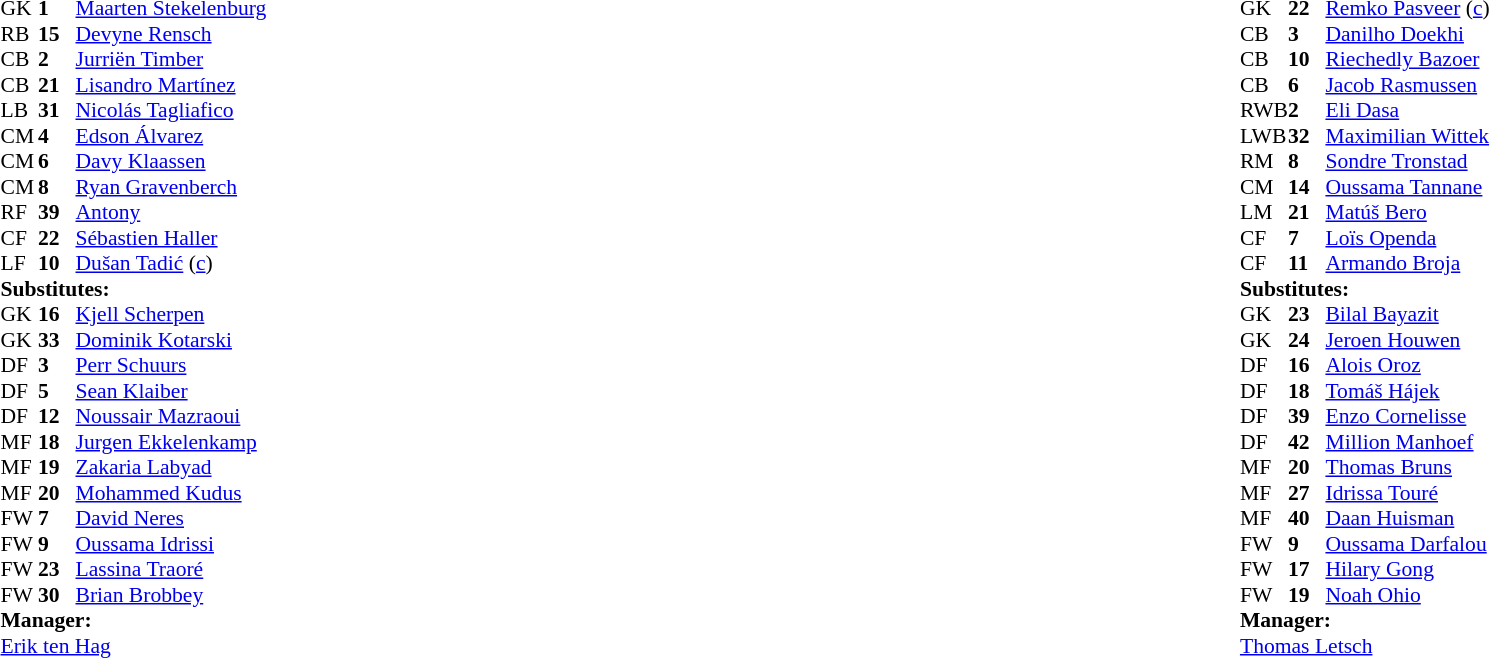<table width="100%">
<tr>
<td valign="top" width="40%"><br><table style="font-size:90%" cellspacing="0" cellpadding="0">
<tr>
<th width=25></th>
<th width=25></th>
</tr>
<tr>
<td>GK</td>
<td><strong>1</strong></td>
<td> <a href='#'>Maarten Stekelenburg</a></td>
</tr>
<tr>
<td>RB</td>
<td><strong>15</strong></td>
<td> <a href='#'>Devyne Rensch</a></td>
<td></td>
<td></td>
</tr>
<tr>
<td>CB</td>
<td><strong>2</strong></td>
<td> <a href='#'>Jurriën Timber</a></td>
</tr>
<tr>
<td>CB</td>
<td><strong>21</strong></td>
<td> <a href='#'>Lisandro Martínez</a></td>
</tr>
<tr>
<td>LB</td>
<td><strong>31</strong></td>
<td> <a href='#'>Nicolás Tagliafico</a></td>
<td></td>
</tr>
<tr>
<td>CM</td>
<td><strong>4</strong></td>
<td> <a href='#'>Edson Álvarez</a></td>
</tr>
<tr>
<td>CM</td>
<td><strong>6</strong></td>
<td> <a href='#'>Davy Klaassen</a></td>
<td></td>
<td></td>
</tr>
<tr>
<td>CM</td>
<td><strong>8</strong></td>
<td> <a href='#'>Ryan Gravenberch</a></td>
</tr>
<tr>
<td>RF</td>
<td><strong>39</strong></td>
<td> <a href='#'>Antony</a></td>
<td></td>
<td></td>
</tr>
<tr>
<td>CF</td>
<td><strong>22</strong></td>
<td> <a href='#'>Sébastien Haller</a></td>
</tr>
<tr>
<td>LF</td>
<td><strong>10</strong></td>
<td> <a href='#'>Dušan Tadić</a> (<a href='#'>c</a>)</td>
</tr>
<tr>
<td colspan=3><strong>Substitutes:</strong></td>
</tr>
<tr>
<td>GK</td>
<td><strong>16</strong></td>
<td> <a href='#'>Kjell Scherpen</a></td>
</tr>
<tr>
<td>GK</td>
<td><strong>33</strong></td>
<td> <a href='#'>Dominik Kotarski</a></td>
</tr>
<tr>
<td>DF</td>
<td><strong>3</strong></td>
<td> <a href='#'>Perr Schuurs</a></td>
<td></td>
<td></td>
</tr>
<tr>
<td>DF</td>
<td><strong>5</strong></td>
<td> <a href='#'>Sean Klaiber</a></td>
</tr>
<tr>
<td>DF</td>
<td><strong>12</strong></td>
<td> <a href='#'>Noussair Mazraoui</a></td>
</tr>
<tr>
<td>MF</td>
<td><strong>18</strong></td>
<td> <a href='#'>Jurgen Ekkelenkamp</a></td>
<td></td>
<td></td>
</tr>
<tr>
<td>MF</td>
<td><strong>19</strong></td>
<td> <a href='#'>Zakaria Labyad</a></td>
</tr>
<tr>
<td>MF</td>
<td><strong>20</strong></td>
<td> <a href='#'>Mohammed Kudus</a></td>
</tr>
<tr>
<td>FW</td>
<td><strong>7</strong></td>
<td> <a href='#'>David Neres</a></td>
<td></td>
<td></td>
</tr>
<tr>
<td>FW</td>
<td><strong>9</strong></td>
<td> <a href='#'>Oussama Idrissi</a></td>
</tr>
<tr>
<td>FW</td>
<td><strong>23</strong></td>
<td> <a href='#'>Lassina Traoré</a></td>
</tr>
<tr>
<td>FW</td>
<td><strong>30</strong></td>
<td> <a href='#'>Brian Brobbey</a></td>
</tr>
<tr>
<td colspan=3><strong>Manager:</strong></td>
</tr>
<tr>
<td colspan=3> <a href='#'>Erik ten Hag</a></td>
</tr>
</table>
</td>
<td valign="top" width="50%"><br><table style="font-size:90%; margin:auto" cellspacing="0" cellpadding="0">
<tr>
<th width=25></th>
<th width=25></th>
</tr>
<tr>
<td>GK</td>
<td><strong>22</strong></td>
<td> <a href='#'>Remko Pasveer</a> (<a href='#'>c</a>)</td>
</tr>
<tr>
<td>CB</td>
<td><strong>3</strong></td>
<td> <a href='#'>Danilho Doekhi</a></td>
</tr>
<tr>
<td>CB</td>
<td><strong>10</strong></td>
<td> <a href='#'>Riechedly Bazoer</a></td>
</tr>
<tr>
<td>CB</td>
<td><strong>6</strong></td>
<td> <a href='#'>Jacob Rasmussen</a></td>
<td></td>
</tr>
<tr>
<td>RWB</td>
<td><strong>2</strong></td>
<td> <a href='#'>Eli Dasa</a></td>
<td></td>
<td></td>
</tr>
<tr>
<td>LWB</td>
<td><strong>32</strong></td>
<td> <a href='#'>Maximilian Wittek</a></td>
<td></td>
<td></td>
</tr>
<tr>
<td>RM</td>
<td><strong>8</strong></td>
<td> <a href='#'>Sondre Tronstad</a></td>
</tr>
<tr>
<td>CM</td>
<td><strong>14</strong></td>
<td> <a href='#'>Oussama Tannane</a></td>
<td></td>
<td></td>
</tr>
<tr>
<td>LM</td>
<td><strong>21</strong></td>
<td> <a href='#'>Matúš Bero</a></td>
<td></td>
</tr>
<tr>
<td>CF</td>
<td><strong>7</strong></td>
<td> <a href='#'>Loïs Openda</a></td>
<td></td>
<td></td>
</tr>
<tr>
<td>CF</td>
<td><strong>11</strong></td>
<td> <a href='#'>Armando Broja</a></td>
</tr>
<tr>
<td colspan=3><strong>Substitutes:</strong></td>
</tr>
<tr>
<td>GK</td>
<td><strong>23</strong></td>
<td> <a href='#'>Bilal Bayazit</a></td>
</tr>
<tr>
<td>GK</td>
<td><strong>24</strong></td>
<td> <a href='#'>Jeroen Houwen</a></td>
</tr>
<tr>
<td>DF</td>
<td><strong>16</strong></td>
<td> <a href='#'>Alois Oroz</a></td>
<td></td>
<td></td>
</tr>
<tr>
<td>DF</td>
<td><strong>18</strong></td>
<td> <a href='#'>Tomáš Hájek</a></td>
<td></td>
<td></td>
</tr>
<tr>
<td>DF</td>
<td><strong>39</strong></td>
<td> <a href='#'>Enzo Cornelisse</a></td>
</tr>
<tr>
<td>DF</td>
<td><strong>42</strong></td>
<td> <a href='#'>Million Manhoef</a></td>
</tr>
<tr>
<td>MF</td>
<td><strong>20</strong></td>
<td> <a href='#'>Thomas Bruns</a></td>
</tr>
<tr>
<td>MF</td>
<td><strong>27</strong></td>
<td> <a href='#'>Idrissa Touré</a></td>
<td></td>
<td></td>
</tr>
<tr>
<td>MF</td>
<td><strong>40</strong></td>
<td> <a href='#'>Daan Huisman</a></td>
</tr>
<tr>
<td>FW</td>
<td><strong>9</strong></td>
<td> <a href='#'>Oussama Darfalou</a></td>
<td></td>
<td></td>
</tr>
<tr>
<td>FW</td>
<td><strong>17</strong></td>
<td> <a href='#'>Hilary Gong</a></td>
</tr>
<tr>
<td>FW</td>
<td><strong>19</strong></td>
<td> <a href='#'>Noah Ohio</a></td>
</tr>
<tr>
<td colspan=3><strong>Manager:</strong></td>
</tr>
<tr>
<td colspan=3> <a href='#'>Thomas Letsch</a></td>
</tr>
</table>
</td>
</tr>
</table>
